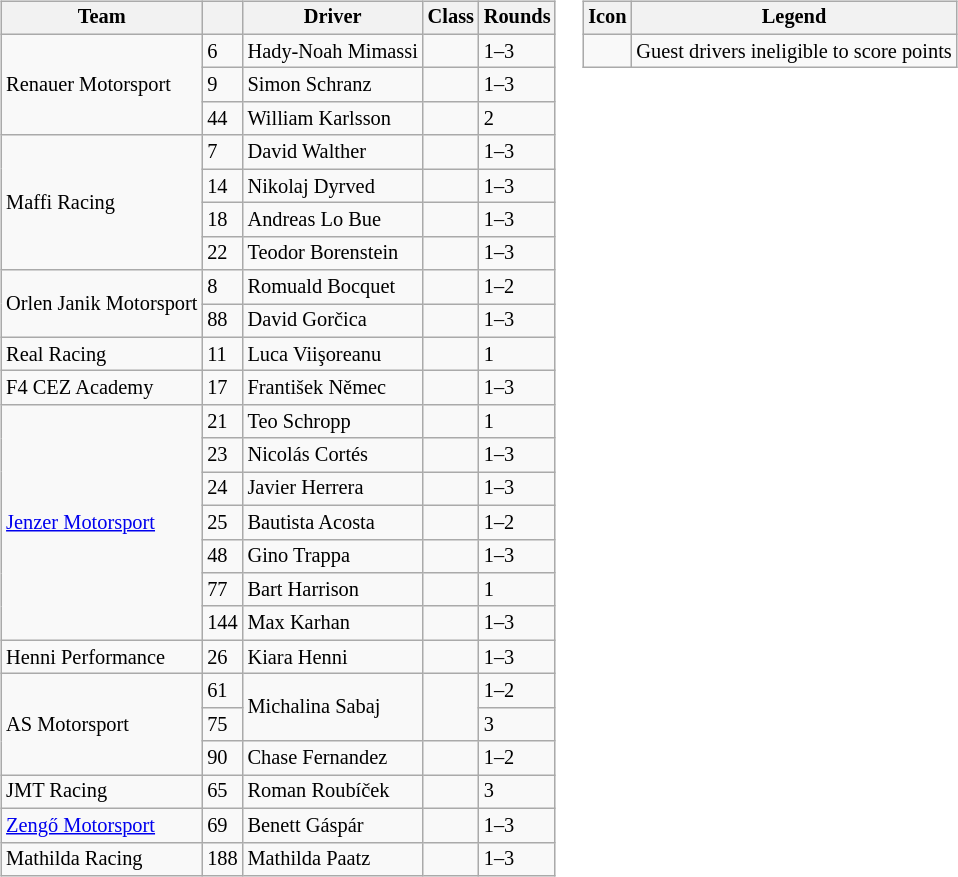<table>
<tr>
<td><br><table class="wikitable" style="font-size: 85%">
<tr>
<th>Team</th>
<th></th>
<th>Driver</th>
<th>Class</th>
<th>Rounds</th>
</tr>
<tr>
<td rowspan=3> Renauer Motorsport</td>
<td>6</td>
<td nowrap> Hady-Noah Mimassi</td>
<td></td>
<td>1–3</td>
</tr>
<tr>
<td>9</td>
<td> Simon Schranz</td>
<td></td>
<td>1–3</td>
</tr>
<tr>
<td>44</td>
<td> William Karlsson</td>
<td></td>
<td>2</td>
</tr>
<tr>
<td rowspan=4> Maffi Racing</td>
<td>7</td>
<td> David Walther</td>
<td></td>
<td>1–3</td>
</tr>
<tr>
<td>14</td>
<td> Nikolaj Dyrved</td>
<td></td>
<td>1–3</td>
</tr>
<tr>
<td>18</td>
<td> Andreas Lo Bue</td>
<td></td>
<td>1–3</td>
</tr>
<tr>
<td>22</td>
<td> Teodor Borenstein</td>
<td></td>
<td>1–3</td>
</tr>
<tr>
<td rowspan=2 nowrap> Orlen Janik Motorsport</td>
<td>8</td>
<td> Romuald Bocquet</td>
<td></td>
<td>1–2</td>
</tr>
<tr>
<td>88</td>
<td> David Gorčica</td>
<td></td>
<td>1–3</td>
</tr>
<tr>
<td> Real Racing</td>
<td>11</td>
<td> Luca Viişoreanu</td>
<td></td>
<td>1</td>
</tr>
<tr>
<td> F4 CEZ Academy</td>
<td>17</td>
<td> František Němec</td>
<td></td>
<td>1–3</td>
</tr>
<tr>
<td rowspan=7> <a href='#'>Jenzer Motorsport</a></td>
<td>21</td>
<td> Teo Schropp</td>
<td></td>
<td>1</td>
</tr>
<tr>
<td>23</td>
<td> Nicolás Cortés</td>
<td></td>
<td>1–3</td>
</tr>
<tr>
<td>24</td>
<td> Javier Herrera</td>
<td></td>
<td>1–3</td>
</tr>
<tr>
<td>25</td>
<td> Bautista Acosta</td>
<td></td>
<td>1–2</td>
</tr>
<tr>
<td>48</td>
<td> Gino Trappa</td>
<td></td>
<td>1–3</td>
</tr>
<tr>
<td>77</td>
<td> Bart Harrison</td>
<td></td>
<td>1</td>
</tr>
<tr>
<td>144</td>
<td> Max Karhan</td>
<td></td>
<td>1–3</td>
</tr>
<tr>
<td> Henni Performance</td>
<td>26</td>
<td> Kiara Henni</td>
<td></td>
<td>1–3</td>
</tr>
<tr>
<td rowspan=3> AS Motorsport</td>
<td>61</td>
<td rowspan=2> Michalina Sabaj</td>
<td rowspan=2></td>
<td>1–2</td>
</tr>
<tr>
<td>75</td>
<td>3</td>
</tr>
<tr>
<td>90</td>
<td> Chase Fernandez</td>
<td></td>
<td>1–2</td>
</tr>
<tr>
<td> JMT Racing</td>
<td>65</td>
<td> Roman Roubíček</td>
<td></td>
<td>3</td>
</tr>
<tr>
<td> <a href='#'>Zengő Motorsport</a></td>
<td>69</td>
<td> Benett Gáspár</td>
<td></td>
<td>1–3</td>
</tr>
<tr>
<td> Mathilda Racing</td>
<td>188</td>
<td> Mathilda Paatz</td>
<td></td>
<td>1–3</td>
</tr>
</table>
</td>
<td style="vertical-align:top"><br><table class="wikitable" style="font-size: 85%">
<tr>
<th>Icon</th>
<th>Legend</th>
</tr>
<tr>
<td style="text-align:center"></td>
<td>Guest drivers ineligible to score points</td>
</tr>
</table>
</td>
</tr>
</table>
